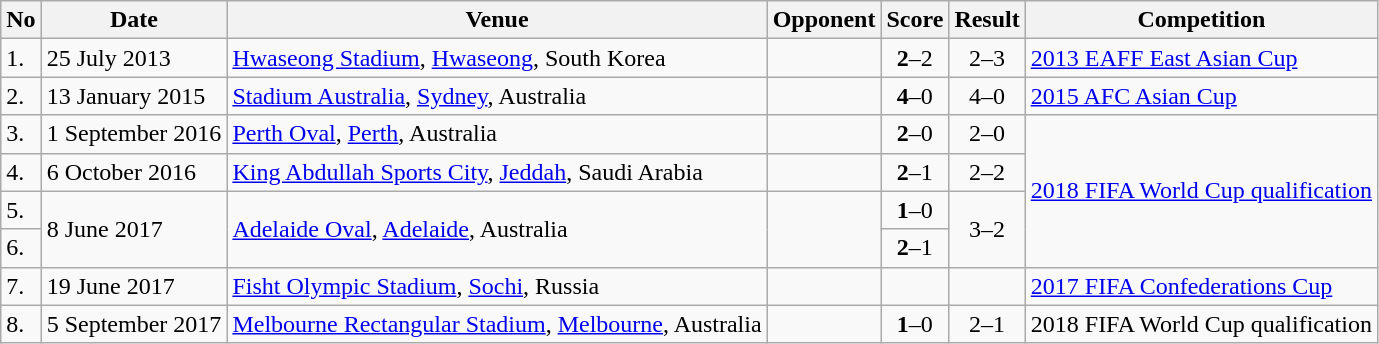<table class="wikitable" style="font-size:100%;">
<tr>
<th>No</th>
<th>Date</th>
<th>Venue</th>
<th>Opponent</th>
<th>Score</th>
<th>Result</th>
<th>Competition</th>
</tr>
<tr>
<td>1.</td>
<td>25 July 2013</td>
<td><a href='#'>Hwaseong Stadium</a>, <a href='#'>Hwaseong</a>, South Korea</td>
<td></td>
<td align=center><strong>2</strong>–2</td>
<td align=center>2–3</td>
<td><a href='#'>2013 EAFF East Asian Cup</a></td>
</tr>
<tr>
<td>2.</td>
<td>13 January 2015</td>
<td><a href='#'>Stadium Australia</a>, <a href='#'>Sydney</a>, Australia</td>
<td></td>
<td align=center><strong>4</strong>–0</td>
<td align=center>4–0</td>
<td><a href='#'>2015 AFC Asian Cup</a></td>
</tr>
<tr>
<td>3.</td>
<td>1 September 2016</td>
<td><a href='#'>Perth Oval</a>, <a href='#'>Perth</a>, Australia</td>
<td></td>
<td align=center><strong>2</strong>–0</td>
<td align=center>2–0</td>
<td rowspan=4><a href='#'>2018 FIFA World Cup qualification</a></td>
</tr>
<tr>
<td>4.</td>
<td>6 October 2016</td>
<td><a href='#'>King Abdullah Sports City</a>, <a href='#'>Jeddah</a>, Saudi Arabia</td>
<td></td>
<td align=center><strong>2</strong>–1</td>
<td align=center>2–2</td>
</tr>
<tr>
<td>5.</td>
<td rowspan="2">8 June 2017</td>
<td rowspan="2"><a href='#'>Adelaide Oval</a>, <a href='#'>Adelaide</a>, Australia</td>
<td rowspan="2"></td>
<td align=center><strong>1</strong>–0</td>
<td rowspan="2" style="text-align:center">3–2</td>
</tr>
<tr>
<td>6.</td>
<td align=center><strong>2</strong>–1</td>
</tr>
<tr>
<td>7.</td>
<td>19 June 2017</td>
<td><a href='#'>Fisht Olympic Stadium</a>, <a href='#'>Sochi</a>, Russia</td>
<td></td>
<td></td>
<td></td>
<td><a href='#'>2017 FIFA Confederations Cup</a></td>
</tr>
<tr>
<td>8.</td>
<td>5 September 2017</td>
<td><a href='#'>Melbourne Rectangular Stadium</a>, <a href='#'>Melbourne</a>, Australia</td>
<td></td>
<td align=center><strong>1</strong>–0</td>
<td align=center>2–1</td>
<td>2018 FIFA World Cup qualification</td>
</tr>
</table>
